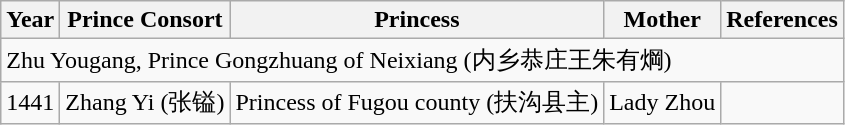<table class="wikitable">
<tr>
<th>Year</th>
<th>Prince Consort</th>
<th>Princess</th>
<th>Mother</th>
<th>References</th>
</tr>
<tr>
<td colspan="5">Zhu Yougang, Prince Gongzhuang of Neixiang (内乡恭庄王朱有焵)</td>
</tr>
<tr>
<td>1441</td>
<td>Zhang Yi (张镒)</td>
<td>Princess of Fugou county (扶沟县主)</td>
<td>Lady Zhou</td>
<td></td>
</tr>
</table>
